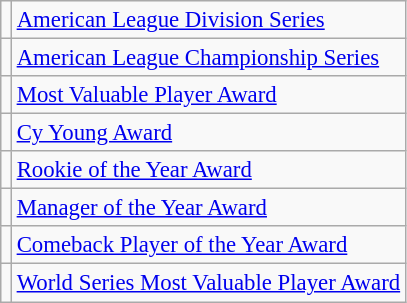<table class="wikitable" style="font-size:95%">
<tr>
<td></td>
<td><a href='#'>American League Division Series</a></td>
</tr>
<tr>
<td></td>
<td><a href='#'>American League Championship Series</a></td>
</tr>
<tr>
<td></td>
<td><a href='#'>Most Valuable Player Award</a></td>
</tr>
<tr>
<td></td>
<td><a href='#'>Cy Young Award</a></td>
</tr>
<tr>
<td></td>
<td><a href='#'>Rookie of the Year Award</a></td>
</tr>
<tr>
<td></td>
<td><a href='#'>Manager of the Year Award</a></td>
</tr>
<tr>
<td></td>
<td><a href='#'>Comeback Player of the Year Award</a></td>
</tr>
<tr>
<td></td>
<td><a href='#'>World Series Most Valuable Player Award</a></td>
</tr>
</table>
